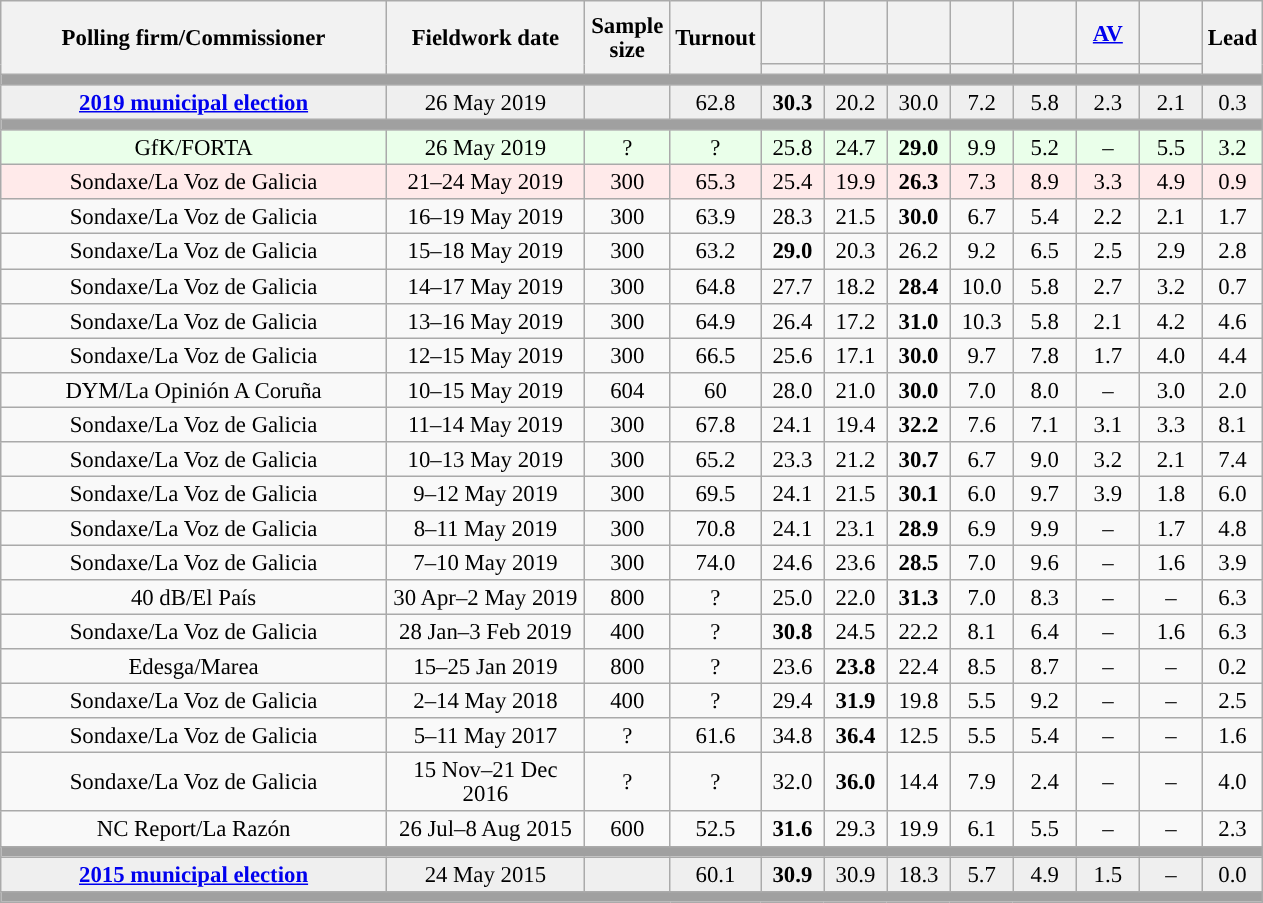<table class="wikitable collapsible collapsed" style="text-align:center; font-size:95%; line-height:16px;">
<tr style="height:42px;">
<th style="width:250px;" rowspan="2">Polling firm/Commissioner</th>
<th style="width:125px;" rowspan="2">Fieldwork date</th>
<th style="width:50px;" rowspan="2">Sample size</th>
<th style="width:45px;" rowspan="2">Turnout</th>
<th style="width:35px;"></th>
<th style="width:35px;"></th>
<th style="width:35px;"></th>
<th style="width:35px;"></th>
<th style="width:35px;"></th>
<th style="width:35px;"><a href='#'>AV</a></th>
<th style="width:35px;"></th>
<th style="width:30px;" rowspan="2">Lead</th>
</tr>
<tr>
<th style="color:inherit;background:"></th>
<th style="color:inherit;background:"></th>
<th style="color:inherit;background:"></th>
<th style="color:inherit;background:"></th>
<th style="color:inherit;background:"></th>
<th style="color:inherit;background:"></th>
<th style="color:inherit;background:"></th>
</tr>
<tr>
<td colspan="12" style="background:#A0A0A0"></td>
</tr>
<tr style="background:#EFEFEF;">
<td><strong><a href='#'>2019 municipal election</a></strong></td>
<td>26 May 2019</td>
<td></td>
<td>62.8</td>
<td><strong>30.3</strong><br></td>
<td>20.2<br></td>
<td>30.0<br></td>
<td>7.2<br></td>
<td>5.8<br></td>
<td>2.3<br></td>
<td>2.1<br></td>
<td style="background:">0.3</td>
</tr>
<tr>
<td colspan="12" style="background:#A0A0A0"></td>
</tr>
<tr style="background:#EAFFEA;">
<td>GfK/FORTA</td>
<td>26 May 2019</td>
<td>?</td>
<td>?</td>
<td>25.8<br></td>
<td>24.7<br></td>
<td><strong>29.0</strong><br></td>
<td>9.9<br></td>
<td>5.2<br></td>
<td>–</td>
<td>5.5<br></td>
<td style="background:">3.2</td>
</tr>
<tr style="background:#FFEAEA;">
<td>Sondaxe/La Voz de Galicia</td>
<td>21–24 May 2019</td>
<td>300</td>
<td>65.3</td>
<td>25.4<br></td>
<td>19.9<br></td>
<td><strong>26.3</strong><br></td>
<td>7.3<br></td>
<td>8.9<br></td>
<td>3.3<br></td>
<td>4.9<br></td>
<td style="background:">0.9</td>
</tr>
<tr>
<td>Sondaxe/La Voz de Galicia</td>
<td>16–19 May 2019</td>
<td>300</td>
<td>63.9</td>
<td>28.3<br></td>
<td>21.5<br></td>
<td><strong>30.0</strong><br></td>
<td>6.7<br></td>
<td>5.4<br></td>
<td>2.2<br></td>
<td>2.1<br></td>
<td style="background:">1.7</td>
</tr>
<tr>
<td>Sondaxe/La Voz de Galicia</td>
<td>15–18 May 2019</td>
<td>300</td>
<td>63.2</td>
<td><strong>29.0</strong><br></td>
<td>20.3<br></td>
<td>26.2<br></td>
<td>9.2<br></td>
<td>6.5<br></td>
<td>2.5<br></td>
<td>2.9<br></td>
<td style="background:">2.8</td>
</tr>
<tr>
<td>Sondaxe/La Voz de Galicia</td>
<td>14–17 May 2019</td>
<td>300</td>
<td>64.8</td>
<td>27.7<br></td>
<td>18.2<br></td>
<td><strong>28.4</strong><br></td>
<td>10.0<br></td>
<td>5.8<br></td>
<td>2.7<br></td>
<td>3.2<br></td>
<td style="background:">0.7</td>
</tr>
<tr>
<td>Sondaxe/La Voz de Galicia</td>
<td>13–16 May 2019</td>
<td>300</td>
<td>64.9</td>
<td>26.4<br></td>
<td>17.2<br></td>
<td><strong>31.0</strong><br></td>
<td>10.3<br></td>
<td>5.8<br></td>
<td>2.1<br></td>
<td>4.2<br></td>
<td style="background:">4.6</td>
</tr>
<tr>
<td>Sondaxe/La Voz de Galicia</td>
<td>12–15 May 2019</td>
<td>300</td>
<td>66.5</td>
<td>25.6<br></td>
<td>17.1<br></td>
<td><strong>30.0</strong><br></td>
<td>9.7<br></td>
<td>7.8<br></td>
<td>1.7<br></td>
<td>4.0<br></td>
<td style="background:">4.4</td>
</tr>
<tr>
<td>DYM/La Opinión A Coruña</td>
<td>10–15 May 2019</td>
<td>604</td>
<td>60</td>
<td>28.0<br></td>
<td>21.0<br></td>
<td><strong>30.0</strong><br></td>
<td>7.0<br></td>
<td>8.0<br></td>
<td>–</td>
<td>3.0<br></td>
<td style="background:">2.0</td>
</tr>
<tr>
<td>Sondaxe/La Voz de Galicia</td>
<td>11–14 May 2019</td>
<td>300</td>
<td>67.8</td>
<td>24.1<br></td>
<td>19.4<br></td>
<td><strong>32.2</strong><br></td>
<td>7.6<br></td>
<td>7.1<br></td>
<td>3.1<br></td>
<td>3.3<br></td>
<td style="background:">8.1</td>
</tr>
<tr>
<td>Sondaxe/La Voz de Galicia</td>
<td>10–13 May 2019</td>
<td>300</td>
<td>65.2</td>
<td>23.3<br></td>
<td>21.2<br></td>
<td><strong>30.7</strong><br></td>
<td>6.7<br></td>
<td>9.0<br></td>
<td>3.2<br></td>
<td>2.1<br></td>
<td style="background:">7.4</td>
</tr>
<tr>
<td>Sondaxe/La Voz de Galicia</td>
<td>9–12 May 2019</td>
<td>300</td>
<td>69.5</td>
<td>24.1<br></td>
<td>21.5<br></td>
<td><strong>30.1</strong><br></td>
<td>6.0<br></td>
<td>9.7<br></td>
<td>3.9<br></td>
<td>1.8<br></td>
<td style="background:">6.0</td>
</tr>
<tr>
<td>Sondaxe/La Voz de Galicia</td>
<td>8–11 May 2019</td>
<td>300</td>
<td>70.8</td>
<td>24.1<br></td>
<td>23.1<br></td>
<td><strong>28.9</strong><br></td>
<td>6.9<br></td>
<td>9.9<br></td>
<td>–</td>
<td>1.7<br></td>
<td style="background:">4.8</td>
</tr>
<tr>
<td>Sondaxe/La Voz de Galicia</td>
<td>7–10 May 2019</td>
<td>300</td>
<td>74.0</td>
<td>24.6<br></td>
<td>23.6<br></td>
<td><strong>28.5</strong><br></td>
<td>7.0<br></td>
<td>9.6<br></td>
<td>–</td>
<td>1.6<br></td>
<td style="background:">3.9</td>
</tr>
<tr>
<td>40 dB/El País</td>
<td>30 Apr–2 May 2019</td>
<td>800</td>
<td>?</td>
<td>25.0<br></td>
<td>22.0<br></td>
<td><strong>31.3</strong><br></td>
<td>7.0<br></td>
<td>8.3<br></td>
<td>–</td>
<td>–</td>
<td style="background:">6.3</td>
</tr>
<tr>
<td>Sondaxe/La Voz de Galicia</td>
<td>28 Jan–3 Feb 2019</td>
<td>400</td>
<td>?</td>
<td><strong>30.8</strong><br></td>
<td>24.5<br></td>
<td>22.2<br></td>
<td>8.1<br></td>
<td>6.4<br></td>
<td>–</td>
<td>1.6<br></td>
<td style="background:">6.3</td>
</tr>
<tr>
<td>Edesga/Marea</td>
<td>15–25 Jan 2019</td>
<td>800</td>
<td>?</td>
<td>23.6<br></td>
<td><strong>23.8</strong><br></td>
<td>22.4<br></td>
<td>8.5<br></td>
<td>8.7<br></td>
<td>–</td>
<td>–</td>
<td style="background:">0.2</td>
</tr>
<tr>
<td>Sondaxe/La Voz de Galicia</td>
<td>2–14 May 2018</td>
<td>400</td>
<td>?</td>
<td>29.4<br></td>
<td><strong>31.9</strong><br></td>
<td>19.8<br></td>
<td>5.5<br></td>
<td>9.2<br></td>
<td>–</td>
<td>–</td>
<td style="background:">2.5</td>
</tr>
<tr>
<td>Sondaxe/La Voz de Galicia</td>
<td>5–11 May 2017</td>
<td>?</td>
<td>61.6</td>
<td>34.8<br></td>
<td><strong>36.4</strong><br></td>
<td>12.5<br></td>
<td>5.5<br></td>
<td>5.4<br></td>
<td>–</td>
<td>–</td>
<td style="background:">1.6</td>
</tr>
<tr>
<td>Sondaxe/La Voz de Galicia</td>
<td>15 Nov–21 Dec 2016</td>
<td>?</td>
<td>?</td>
<td>32.0<br></td>
<td><strong>36.0</strong><br></td>
<td>14.4<br></td>
<td>7.9<br></td>
<td>2.4<br></td>
<td>–</td>
<td>–</td>
<td style="background:">4.0</td>
</tr>
<tr>
<td>NC Report/La Razón</td>
<td>26 Jul–8 Aug 2015</td>
<td>600</td>
<td>52.5</td>
<td><strong>31.6</strong><br></td>
<td>29.3<br></td>
<td>19.9<br></td>
<td>6.1<br></td>
<td>5.5<br></td>
<td>–</td>
<td>–</td>
<td style="background:">2.3</td>
</tr>
<tr>
<td colspan="12" style="background:#A0A0A0"></td>
</tr>
<tr style="background:#EFEFEF;">
<td><strong><a href='#'>2015 municipal election</a></strong></td>
<td>24 May 2015</td>
<td></td>
<td>60.1</td>
<td><strong>30.9</strong><br></td>
<td>30.9<br></td>
<td>18.3<br></td>
<td>5.7<br></td>
<td>4.9<br></td>
<td>1.5<br></td>
<td>–</td>
<td style="background:">0.0</td>
</tr>
<tr>
<td colspan="12" style="background:#A0A0A0"></td>
</tr>
</table>
